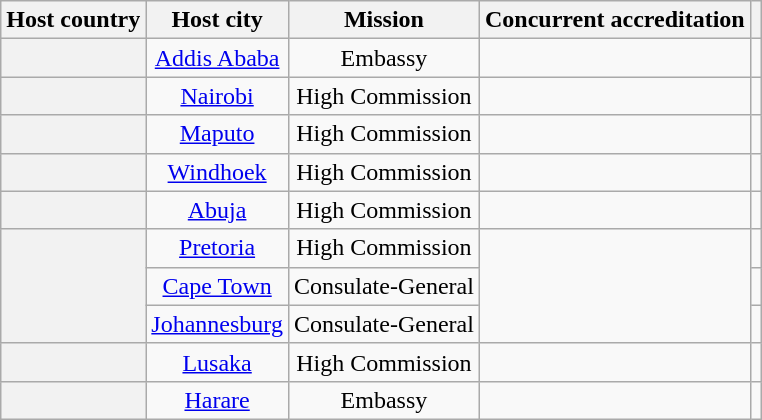<table class="wikitable plainrowheaders" style="text-align:center;">
<tr>
<th scope="col">Host country</th>
<th scope="col">Host city</th>
<th scope="col">Mission</th>
<th scope="col">Concurrent accreditation</th>
<th scope="col"></th>
</tr>
<tr>
<th scope="row"></th>
<td><a href='#'>Addis Ababa</a></td>
<td>Embassy</td>
<td></td>
<td></td>
</tr>
<tr>
<th scope="row"></th>
<td><a href='#'>Nairobi</a></td>
<td>High Commission</td>
<td></td>
<td></td>
</tr>
<tr>
<th scope="row"></th>
<td><a href='#'>Maputo</a></td>
<td>High Commission</td>
<td></td>
<td></td>
</tr>
<tr>
<th scope="row"></th>
<td><a href='#'>Windhoek</a></td>
<td>High Commission</td>
<td></td>
<td></td>
</tr>
<tr>
<th scope="row"></th>
<td><a href='#'>Abuja</a></td>
<td>High Commission</td>
<td></td>
<td></td>
</tr>
<tr>
<th scope="row" rowspan="3"></th>
<td><a href='#'>Pretoria</a></td>
<td>High Commission</td>
<td rowspan="3"></td>
<td></td>
</tr>
<tr>
<td><a href='#'>Cape Town</a></td>
<td>Consulate-General</td>
<td></td>
</tr>
<tr>
<td><a href='#'>Johannesburg</a></td>
<td>Consulate-General</td>
<td></td>
</tr>
<tr>
<th scope="row"></th>
<td><a href='#'>Lusaka</a></td>
<td>High Commission</td>
<td></td>
<td></td>
</tr>
<tr>
<th scope="row"></th>
<td><a href='#'>Harare</a></td>
<td>Embassy</td>
<td></td>
<td></td>
</tr>
</table>
